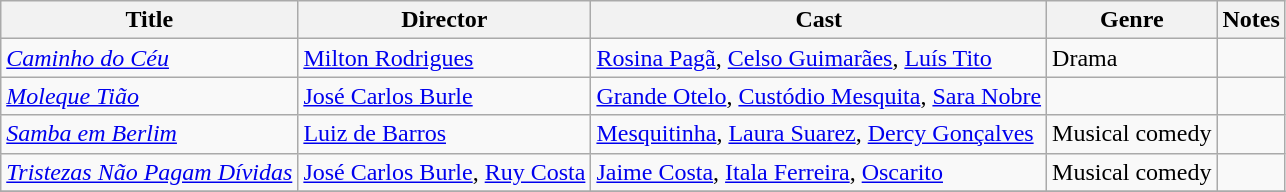<table class="wikitable">
<tr>
<th>Title</th>
<th>Director</th>
<th>Cast</th>
<th>Genre</th>
<th>Notes</th>
</tr>
<tr>
<td><em><a href='#'>Caminho do Céu</a></em></td>
<td><a href='#'>Milton Rodrigues</a></td>
<td><a href='#'>Rosina Pagã</a>, <a href='#'>Celso Guimarães</a>, <a href='#'>Luís Tito</a></td>
<td>Drama</td>
<td></td>
</tr>
<tr>
<td><em><a href='#'>Moleque Tião</a></em></td>
<td><a href='#'>José Carlos Burle</a></td>
<td><a href='#'>Grande Otelo</a>, <a href='#'>Custódio Mesquita</a>, <a href='#'>Sara Nobre</a></td>
<td></td>
<td></td>
</tr>
<tr>
<td><em><a href='#'>Samba em Berlim</a></em></td>
<td><a href='#'>Luiz de Barros</a></td>
<td><a href='#'>Mesquitinha</a>, <a href='#'>Laura Suarez</a>, <a href='#'>Dercy Gonçalves</a></td>
<td>Musical comedy</td>
<td></td>
</tr>
<tr>
<td><em><a href='#'>Tristezas Não Pagam Dívidas</a></em></td>
<td><a href='#'>José Carlos Burle</a>, <a href='#'>Ruy Costa</a></td>
<td><a href='#'>Jaime Costa</a>, <a href='#'>Itala Ferreira</a>, <a href='#'>Oscarito</a></td>
<td>Musical comedy</td>
<td></td>
</tr>
<tr>
</tr>
</table>
